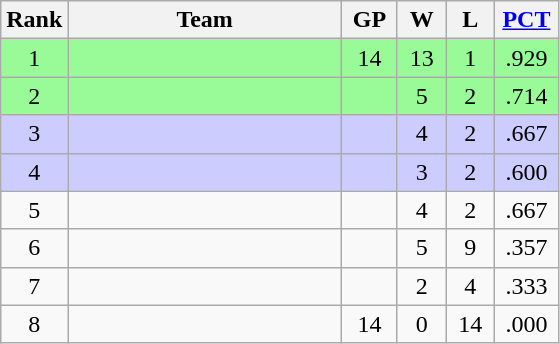<table class="wikitable" style="text-align:center">
<tr>
<th>Rank</th>
<th style="width:175px;">Team</th>
<th width=30px>GP</th>
<th width=25px>W</th>
<th width=25px>L</th>
<th width=35px><a href='#'>PCT</a></th>
</tr>
<tr style="background:#98fb98;">
<td>1</td>
<td style="text-align:left;"></td>
<td>14</td>
<td>13</td>
<td>1</td>
<td>.929</td>
</tr>
<tr style="background:#98fb98;">
<td>2</td>
<td style="text-align:left;"></td>
<td></td>
<td>5</td>
<td>2</td>
<td>.714</td>
</tr>
<tr style="background:#ccf;">
<td>3</td>
<td style="text-align:left;"></td>
<td></td>
<td>4</td>
<td>2</td>
<td>.667</td>
</tr>
<tr style="background:#ccf;">
<td>4</td>
<td style="text-align:left;"></td>
<td></td>
<td>3</td>
<td>2</td>
<td>.600</td>
</tr>
<tr>
<td>5</td>
<td style="text-align:left;"></td>
<td></td>
<td>4</td>
<td>2</td>
<td>.667</td>
</tr>
<tr>
<td>6</td>
<td style="text-align:left;"></td>
<td></td>
<td>5</td>
<td>9</td>
<td>.357</td>
</tr>
<tr>
<td>7</td>
<td style="text-align:left;"></td>
<td></td>
<td>2</td>
<td>4</td>
<td>.333</td>
</tr>
<tr>
<td>8</td>
<td style="text-align:left;"></td>
<td>14</td>
<td>0</td>
<td>14</td>
<td>.000</td>
</tr>
</table>
